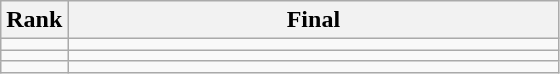<table class="wikitable">
<tr>
<th>Rank</th>
<th style="width: 20em">Final</th>
</tr>
<tr>
<td align="center"></td>
<td></td>
</tr>
<tr>
<td align="center"></td>
<td></td>
</tr>
<tr>
<td align="center"></td>
<td></td>
</tr>
</table>
